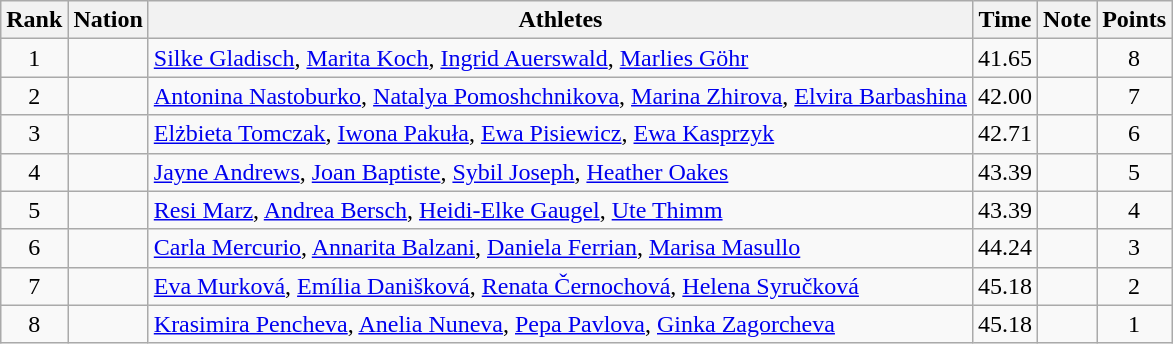<table class="wikitable sortable" style="text-align:center">
<tr>
<th>Rank</th>
<th>Nation</th>
<th>Athletes</th>
<th>Time</th>
<th>Note</th>
<th>Points</th>
</tr>
<tr>
<td>1</td>
<td align=left></td>
<td align=left><a href='#'>Silke Gladisch</a>, <a href='#'>Marita Koch</a>, <a href='#'>Ingrid Auerswald</a>, <a href='#'>Marlies Göhr</a></td>
<td>41.65</td>
<td></td>
<td>8</td>
</tr>
<tr>
<td>2</td>
<td align=left></td>
<td align=left><a href='#'>Antonina Nastoburko</a>, <a href='#'>Natalya Pomoshchnikova</a>, <a href='#'>Marina Zhirova</a>, <a href='#'>Elvira Barbashina</a></td>
<td>42.00</td>
<td></td>
<td>7</td>
</tr>
<tr>
<td>3</td>
<td align=left></td>
<td align=left><a href='#'>Elżbieta Tomczak</a>, <a href='#'>Iwona Pakuła</a>, <a href='#'>Ewa Pisiewicz</a>, <a href='#'>Ewa Kasprzyk</a></td>
<td>42.71</td>
<td></td>
<td>6</td>
</tr>
<tr>
<td>4</td>
<td align=left></td>
<td align=left><a href='#'>Jayne Andrews</a>, <a href='#'>Joan Baptiste</a>, <a href='#'>Sybil Joseph</a>, <a href='#'>Heather Oakes</a></td>
<td>43.39</td>
<td></td>
<td>5</td>
</tr>
<tr>
<td>5</td>
<td align=left></td>
<td align=left><a href='#'>Resi Marz</a>, <a href='#'>Andrea Bersch</a>, <a href='#'>Heidi-Elke Gaugel</a>, <a href='#'>Ute Thimm</a></td>
<td>43.39</td>
<td></td>
<td>4</td>
</tr>
<tr>
<td>6</td>
<td align=left></td>
<td align=left><a href='#'>Carla Mercurio</a>, <a href='#'>Annarita Balzani</a>, <a href='#'>Daniela Ferrian</a>, <a href='#'>Marisa Masullo</a></td>
<td>44.24</td>
<td></td>
<td>3</td>
</tr>
<tr>
<td>7</td>
<td align=left></td>
<td align=left><a href='#'>Eva Murková</a>, <a href='#'>Emília Danišková</a>, <a href='#'>Renata Černochová</a>, <a href='#'>Helena Syručková</a></td>
<td>45.18</td>
<td></td>
<td>2</td>
</tr>
<tr>
<td>8</td>
<td align=left></td>
<td align=left><a href='#'>Krasimira Pencheva</a>, <a href='#'>Anelia Nuneva</a>, <a href='#'>Pepa Pavlova</a>, <a href='#'>Ginka Zagorcheva</a></td>
<td>45.18</td>
<td></td>
<td>1</td>
</tr>
</table>
